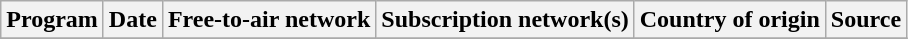<table class="wikitable plainrowheaders sortable" style="text-align:left">
<tr>
<th scope="col">Program</th>
<th scope="col">Date</th>
<th scope="col">Free-to-air network</th>
<th scope="col">Subscription network(s)</th>
<th scope="col">Country of origin</th>
<th scope="col" class="unsortable">Source</th>
</tr>
<tr>
</tr>
</table>
